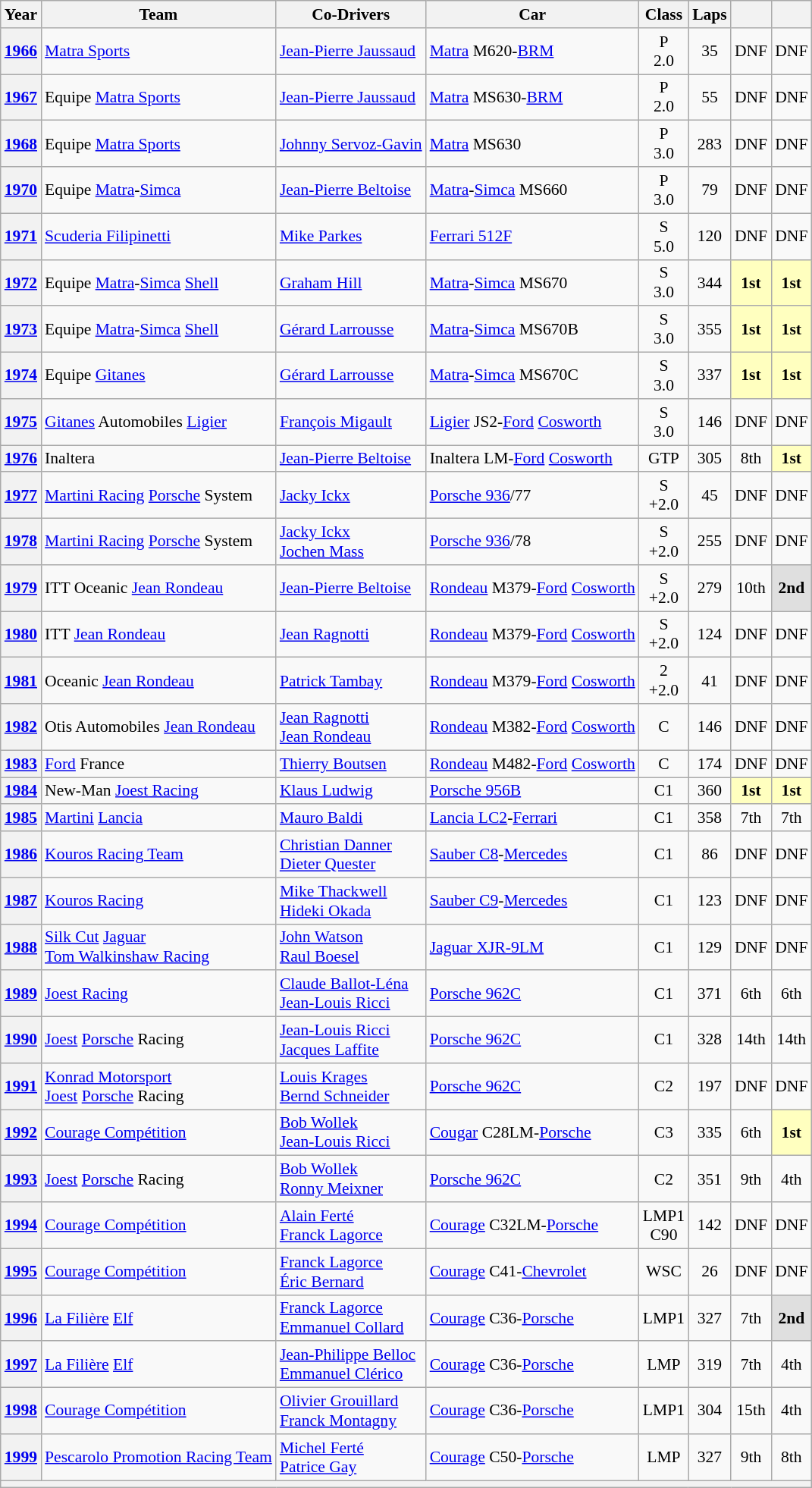<table class="wikitable" style="text-align:center; font-size:90%">
<tr>
<th>Year</th>
<th>Team</th>
<th>Co-Drivers</th>
<th>Car</th>
<th>Class</th>
<th>Laps</th>
<th></th>
<th></th>
</tr>
<tr>
<th><a href='#'>1966</a></th>
<td align="left"> <a href='#'>Matra Sports</a></td>
<td align="left"> <a href='#'>Jean-Pierre Jaussaud</a></td>
<td align="left"><a href='#'>Matra</a> M620-<a href='#'>BRM</a></td>
<td>P<br>2.0</td>
<td>35</td>
<td>DNF</td>
<td>DNF</td>
</tr>
<tr>
<th><a href='#'>1967</a></th>
<td align="left"> Equipe <a href='#'>Matra Sports</a></td>
<td align="left"> <a href='#'>Jean-Pierre Jaussaud</a></td>
<td align="left"><a href='#'>Matra</a> MS630-<a href='#'>BRM</a></td>
<td>P<br>2.0</td>
<td>55</td>
<td>DNF</td>
<td>DNF</td>
</tr>
<tr>
<th><a href='#'>1968</a></th>
<td align="left"> Equipe <a href='#'>Matra Sports</a></td>
<td align="left"> <a href='#'>Johnny Servoz-Gavin</a></td>
<td align="left"><a href='#'>Matra</a> MS630</td>
<td>P<br>3.0</td>
<td>283</td>
<td>DNF</td>
<td>DNF</td>
</tr>
<tr>
<th><a href='#'>1970</a></th>
<td align="left"> Equipe <a href='#'>Matra</a>-<a href='#'>Simca</a></td>
<td align="left"> <a href='#'>Jean-Pierre Beltoise</a></td>
<td align="left"><a href='#'>Matra</a>-<a href='#'>Simca</a> MS660</td>
<td>P<br>3.0</td>
<td>79</td>
<td>DNF</td>
<td>DNF</td>
</tr>
<tr>
<th><a href='#'>1971</a></th>
<td align="left"> <a href='#'>Scuderia Filipinetti</a></td>
<td align="left"> <a href='#'>Mike Parkes</a></td>
<td align="left"><a href='#'>Ferrari 512F</a></td>
<td>S<br>5.0</td>
<td>120</td>
<td>DNF</td>
<td>DNF</td>
</tr>
<tr>
<th><a href='#'>1972</a></th>
<td align="left"> Equipe <a href='#'>Matra</a>-<a href='#'>Simca</a> <a href='#'>Shell</a></td>
<td align="left"> <a href='#'>Graham Hill</a></td>
<td align="left"><a href='#'>Matra</a>-<a href='#'>Simca</a> MS670</td>
<td>S<br>3.0</td>
<td>344</td>
<td style="background:#FFFFBF;"><strong>1st</strong></td>
<td style="background:#FFFFBF;"><strong>1st</strong></td>
</tr>
<tr>
<th><a href='#'>1973</a></th>
<td align="left"> Equipe <a href='#'>Matra</a>-<a href='#'>Simca</a> <a href='#'>Shell</a></td>
<td align="left"> <a href='#'>Gérard Larrousse</a></td>
<td align="left"><a href='#'>Matra</a>-<a href='#'>Simca</a> MS670B</td>
<td>S<br>3.0</td>
<td>355</td>
<td style="background:#FFFFBF;"><strong>1st</strong></td>
<td style="background:#FFFFBF;"><strong>1st</strong></td>
</tr>
<tr>
<th><a href='#'>1974</a></th>
<td align="left"> Equipe <a href='#'>Gitanes</a></td>
<td align="left"> <a href='#'>Gérard Larrousse</a></td>
<td align="left"><a href='#'>Matra</a>-<a href='#'>Simca</a> MS670C</td>
<td>S<br>3.0</td>
<td>337</td>
<td style="background:#FFFFBF;"><strong>1st</strong></td>
<td style="background:#FFFFBF;"><strong>1st</strong></td>
</tr>
<tr>
<th><a href='#'>1975</a></th>
<td align="left"> <a href='#'>Gitanes</a> Automobiles <a href='#'>Ligier</a></td>
<td align="left"> <a href='#'>François Migault</a></td>
<td align="left"><a href='#'>Ligier</a> JS2-<a href='#'>Ford</a> <a href='#'>Cosworth</a></td>
<td>S<br>3.0</td>
<td>146</td>
<td>DNF</td>
<td>DNF</td>
</tr>
<tr>
<th><a href='#'>1976</a></th>
<td align="left"> Inaltera</td>
<td align="left"> <a href='#'>Jean-Pierre Beltoise</a></td>
<td align="left">Inaltera LM-<a href='#'>Ford</a> <a href='#'>Cosworth</a></td>
<td>GTP</td>
<td>305</td>
<td>8th</td>
<td style="background:#FFFFBF;"><strong>1st</strong></td>
</tr>
<tr>
<th><a href='#'>1977</a></th>
<td align="left"> <a href='#'>Martini Racing</a> <a href='#'>Porsche</a> System</td>
<td align="left"> <a href='#'>Jacky Ickx</a></td>
<td align="left"><a href='#'>Porsche 936</a>/77</td>
<td>S<br>+2.0</td>
<td>45</td>
<td>DNF</td>
<td>DNF</td>
</tr>
<tr>
<th><a href='#'>1978</a></th>
<td align="left"> <a href='#'>Martini Racing</a> <a href='#'>Porsche</a> System</td>
<td align="left"> <a href='#'>Jacky Ickx</a><br> <a href='#'>Jochen Mass</a></td>
<td align="left"><a href='#'>Porsche 936</a>/78</td>
<td>S<br>+2.0</td>
<td>255</td>
<td>DNF</td>
<td>DNF</td>
</tr>
<tr>
<th><a href='#'>1979</a></th>
<td align="left"> ITT Oceanic <a href='#'>Jean Rondeau</a></td>
<td align="left"> <a href='#'>Jean-Pierre Beltoise</a></td>
<td align="left"><a href='#'>Rondeau</a> M379-<a href='#'>Ford</a> <a href='#'>Cosworth</a></td>
<td>S<br>+2.0</td>
<td>279</td>
<td>10th</td>
<td style="background:#DFDFDF;"><strong>2nd</strong></td>
</tr>
<tr>
<th><a href='#'>1980</a></th>
<td align="left"> ITT <a href='#'>Jean Rondeau</a></td>
<td align="left"> <a href='#'>Jean Ragnotti</a></td>
<td align="left"><a href='#'>Rondeau</a> M379-<a href='#'>Ford</a> <a href='#'>Cosworth</a></td>
<td>S<br>+2.0</td>
<td>124</td>
<td>DNF</td>
<td>DNF</td>
</tr>
<tr>
<th><a href='#'>1981</a></th>
<td align="left"> Oceanic <a href='#'>Jean Rondeau</a></td>
<td align="left"> <a href='#'>Patrick Tambay</a></td>
<td align="left"><a href='#'>Rondeau</a> M379-<a href='#'>Ford</a> <a href='#'>Cosworth</a></td>
<td>2<br>+2.0</td>
<td>41</td>
<td>DNF</td>
<td>DNF</td>
</tr>
<tr>
<th><a href='#'>1982</a></th>
<td align="left"> Otis Automobiles <a href='#'>Jean Rondeau</a></td>
<td align="left"> <a href='#'>Jean Ragnotti</a><br> <a href='#'>Jean Rondeau</a></td>
<td align="left"><a href='#'>Rondeau</a> M382-<a href='#'>Ford</a> <a href='#'>Cosworth</a></td>
<td>C</td>
<td>146</td>
<td>DNF</td>
<td>DNF</td>
</tr>
<tr>
<th><a href='#'>1983</a></th>
<td align="left"> <a href='#'>Ford</a> France</td>
<td align="left"> <a href='#'>Thierry Boutsen</a></td>
<td align="left"><a href='#'>Rondeau</a> M482-<a href='#'>Ford</a> <a href='#'>Cosworth</a></td>
<td>C</td>
<td>174</td>
<td>DNF</td>
<td>DNF</td>
</tr>
<tr>
<th><a href='#'>1984</a></th>
<td align="left"> New-Man <a href='#'>Joest Racing</a></td>
<td align="left"> <a href='#'>Klaus Ludwig</a></td>
<td align="left"><a href='#'>Porsche 956B</a></td>
<td>C1</td>
<td>360</td>
<td style="background:#FFFFBF;"><strong>1st</strong></td>
<td style="background:#FFFFBF;"><strong>1st</strong></td>
</tr>
<tr>
<th><a href='#'>1985</a></th>
<td align="left"> <a href='#'>Martini</a> <a href='#'>Lancia</a></td>
<td align="left"> <a href='#'>Mauro Baldi</a></td>
<td align="left"><a href='#'>Lancia LC2</a>-<a href='#'>Ferrari</a></td>
<td>C1</td>
<td>358</td>
<td>7th</td>
<td>7th</td>
</tr>
<tr>
<th><a href='#'>1986</a></th>
<td align="left"> <a href='#'>Kouros Racing Team</a></td>
<td align="left"> <a href='#'>Christian Danner</a><br> <a href='#'>Dieter Quester</a></td>
<td align="left"><a href='#'>Sauber C8</a>-<a href='#'>Mercedes</a></td>
<td>C1</td>
<td>86</td>
<td>DNF</td>
<td>DNF</td>
</tr>
<tr>
<th><a href='#'>1987</a></th>
<td align="left"> <a href='#'>Kouros Racing</a></td>
<td align="left"> <a href='#'>Mike Thackwell</a><br> <a href='#'>Hideki Okada</a></td>
<td align="left"><a href='#'>Sauber C9</a>-<a href='#'>Mercedes</a></td>
<td>C1</td>
<td>123</td>
<td>DNF</td>
<td>DNF</td>
</tr>
<tr>
<th><a href='#'>1988</a></th>
<td align="left"> <a href='#'>Silk Cut</a> <a href='#'>Jaguar</a><br> <a href='#'>Tom Walkinshaw Racing</a></td>
<td align="left"> <a href='#'>John Watson</a><br> <a href='#'>Raul Boesel</a></td>
<td align="left"><a href='#'>Jaguar XJR-9LM</a></td>
<td>C1</td>
<td>129</td>
<td>DNF</td>
<td>DNF</td>
</tr>
<tr>
<th><a href='#'>1989</a></th>
<td align="left"> <a href='#'>Joest Racing</a></td>
<td align="left"> <a href='#'>Claude Ballot-Léna</a><br> <a href='#'>Jean-Louis Ricci</a></td>
<td align="left"><a href='#'>Porsche 962C</a></td>
<td>C1</td>
<td>371</td>
<td>6th</td>
<td>6th</td>
</tr>
<tr>
<th><a href='#'>1990</a></th>
<td align="left"> <a href='#'>Joest</a> <a href='#'>Porsche</a> Racing</td>
<td align="left"> <a href='#'>Jean-Louis Ricci</a><br> <a href='#'>Jacques Laffite</a></td>
<td align="left"><a href='#'>Porsche 962C</a></td>
<td>C1</td>
<td>328</td>
<td>14th</td>
<td>14th</td>
</tr>
<tr>
<th><a href='#'>1991</a></th>
<td align="left"> <a href='#'>Konrad Motorsport</a><br> <a href='#'>Joest</a> <a href='#'>Porsche</a> Racing</td>
<td align="left"> <a href='#'>Louis Krages</a><br> <a href='#'>Bernd Schneider</a></td>
<td align="left"><a href='#'>Porsche 962C</a></td>
<td>C2</td>
<td>197</td>
<td>DNF</td>
<td>DNF</td>
</tr>
<tr>
<th><a href='#'>1992</a></th>
<td align="left"> <a href='#'>Courage Compétition</a></td>
<td align="left"> <a href='#'>Bob Wollek</a><br> <a href='#'>Jean-Louis Ricci</a></td>
<td align="left"><a href='#'>Cougar</a> C28LM-<a href='#'>Porsche</a></td>
<td>C3</td>
<td>335</td>
<td>6th</td>
<td style="background:#FFFFBF;"><strong>1st</strong></td>
</tr>
<tr>
<th><a href='#'>1993</a></th>
<td align="left"> <a href='#'>Joest</a> <a href='#'>Porsche</a> Racing</td>
<td align="left"> <a href='#'>Bob Wollek</a><br> <a href='#'>Ronny Meixner</a></td>
<td align="left"><a href='#'>Porsche 962C</a></td>
<td>C2</td>
<td>351</td>
<td>9th</td>
<td>4th</td>
</tr>
<tr>
<th><a href='#'>1994</a></th>
<td align="left"> <a href='#'>Courage Compétition</a></td>
<td align="left"> <a href='#'>Alain Ferté</a><br> <a href='#'>Franck Lagorce</a></td>
<td align="left"><a href='#'>Courage</a> C32LM-<a href='#'>Porsche</a></td>
<td>LMP1<br>C90</td>
<td>142</td>
<td>DNF</td>
<td>DNF</td>
</tr>
<tr>
<th><a href='#'>1995</a></th>
<td align="left"> <a href='#'>Courage Compétition</a></td>
<td align="left"> <a href='#'>Franck Lagorce</a><br> <a href='#'>Éric Bernard</a></td>
<td align="left"><a href='#'>Courage</a> C41-<a href='#'>Chevrolet</a></td>
<td>WSC</td>
<td>26</td>
<td>DNF</td>
<td>DNF</td>
</tr>
<tr>
<th><a href='#'>1996</a></th>
<td align="left"> <a href='#'>La Filière</a> <a href='#'>Elf</a></td>
<td align="left"> <a href='#'>Franck Lagorce</a><br> <a href='#'>Emmanuel Collard</a></td>
<td align="left"><a href='#'>Courage</a> C36-<a href='#'>Porsche</a></td>
<td>LMP1</td>
<td>327</td>
<td>7th</td>
<td style="background:#DFDFDF;"><strong>2nd</strong></td>
</tr>
<tr>
<th><a href='#'>1997</a></th>
<td align="left"> <a href='#'>La Filière</a> <a href='#'>Elf</a></td>
<td align="left"> <a href='#'>Jean-Philippe Belloc</a><br> <a href='#'>Emmanuel Clérico</a></td>
<td align="left"><a href='#'>Courage</a> C36-<a href='#'>Porsche</a></td>
<td>LMP</td>
<td>319</td>
<td>7th</td>
<td>4th</td>
</tr>
<tr>
<th><a href='#'>1998</a></th>
<td align="left"> <a href='#'>Courage Compétition</a></td>
<td align="left"> <a href='#'>Olivier Grouillard</a><br> <a href='#'>Franck Montagny</a></td>
<td align="left"><a href='#'>Courage</a> C36-<a href='#'>Porsche</a></td>
<td>LMP1</td>
<td>304</td>
<td>15th</td>
<td>4th</td>
</tr>
<tr>
<th><a href='#'>1999</a></th>
<td align="left"> <a href='#'>Pescarolo Promotion Racing Team</a></td>
<td align="left"> <a href='#'>Michel Ferté</a><br> <a href='#'>Patrice Gay</a></td>
<td align="left"><a href='#'>Courage</a> C50-<a href='#'>Porsche</a></td>
<td>LMP</td>
<td>327</td>
<td>9th</td>
<td>8th</td>
</tr>
<tr>
<th colspan="8"></th>
</tr>
</table>
